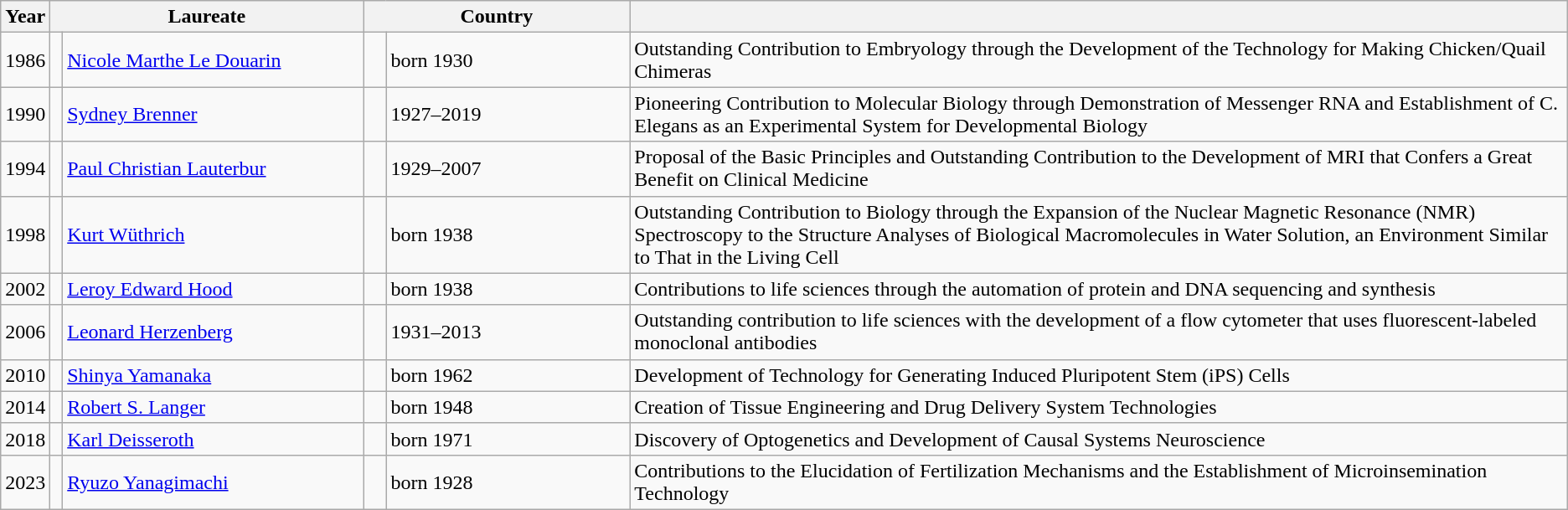<table class="wikitable sortable">
<tr>
<th>Year</th>
<th style="width:20%;" colspan=2>Laureate</th>
<th style="width:17%;" colspan=2>Country</th>
<th></th>
</tr>
<tr>
<td>1986</td>
<td></td>
<td><a href='#'>Nicole Marthe Le Douarin</a></td>
<td></td>
<td>born 1930</td>
<td>Outstanding Contribution to Embryology through the Development of the Technology for Making Chicken/Quail Chimeras</td>
</tr>
<tr>
<td>1990</td>
<td></td>
<td><a href='#'>Sydney Brenner</a></td>
<td></td>
<td>1927–2019</td>
<td>Pioneering Contribution to Molecular Biology through Demonstration of Messenger RNA and Establishment of C. Elegans as an Experimental System for Developmental Biology</td>
</tr>
<tr>
<td>1994</td>
<td></td>
<td><a href='#'>Paul Christian Lauterbur</a></td>
<td></td>
<td>1929–2007</td>
<td>Proposal of the Basic Principles and Outstanding Contribution to the Development of MRI that Confers a Great Benefit on Clinical Medicine</td>
</tr>
<tr>
<td>1998</td>
<td></td>
<td><a href='#'>Kurt Wüthrich</a></td>
<td></td>
<td>born 1938</td>
<td>Outstanding Contribution to Biology through the Expansion of the Nuclear Magnetic Resonance (NMR) Spectroscopy to the Structure Analyses of Biological Macromolecules in Water Solution, an Environment Similar to That in the Living Cell</td>
</tr>
<tr>
<td>2002</td>
<td></td>
<td><a href='#'>Leroy Edward Hood</a></td>
<td></td>
<td>born 1938</td>
<td>Contributions to life sciences through the automation of protein and DNA sequencing and synthesis</td>
</tr>
<tr>
<td>2006</td>
<td></td>
<td><a href='#'>Leonard Herzenberg</a></td>
<td></td>
<td>1931–2013</td>
<td>Outstanding contribution to life sciences with the development of a flow cytometer that uses fluorescent-labeled monoclonal antibodies</td>
</tr>
<tr>
<td>2010</td>
<td></td>
<td><a href='#'>Shinya Yamanaka</a></td>
<td></td>
<td>born 1962</td>
<td>Development of Technology for Generating Induced Pluripotent Stem (iPS) Cells</td>
</tr>
<tr>
<td>2014</td>
<td></td>
<td><a href='#'>Robert S. Langer</a></td>
<td></td>
<td>born 1948</td>
<td>Creation of Tissue Engineering and Drug Delivery System Technologies</td>
</tr>
<tr>
<td>2018</td>
<td></td>
<td><a href='#'>Karl Deisseroth</a></td>
<td></td>
<td>born 1971</td>
<td>Discovery of Optogenetics and Development of Causal Systems Neuroscience</td>
</tr>
<tr>
<td>2023</td>
<td></td>
<td><a href='#'>Ryuzo Yanagimachi</a></td>
<td></td>
<td>born 1928</td>
<td>Contributions to the Elucidation of Fertilization Mechanisms and the Establishment of Microinsemination Technology</td>
</tr>
</table>
